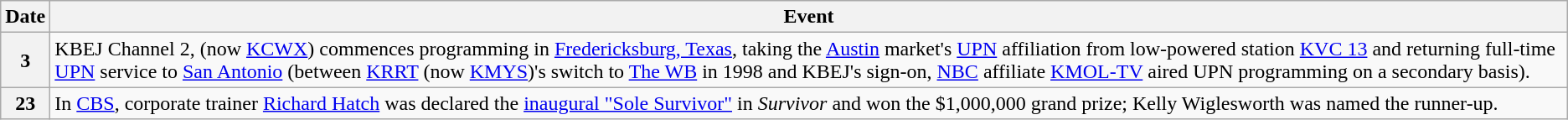<table class="wikitable">
<tr>
<th>Date</th>
<th>Event</th>
</tr>
<tr>
<th>3</th>
<td>KBEJ Channel 2, (now <a href='#'>KCWX</a>) commences programming in <a href='#'>Fredericksburg, Texas</a>, taking the <a href='#'>Austin</a> market's <a href='#'>UPN</a> affiliation from low-powered station <a href='#'>KVC 13</a> and returning full-time <a href='#'>UPN</a> service to <a href='#'>San Antonio</a> (between <a href='#'>KRRT</a> (now <a href='#'>KMYS</a>)'s switch to <a href='#'>The WB</a> in 1998 and KBEJ's sign-on, <a href='#'>NBC</a> affiliate <a href='#'>KMOL-TV</a> aired UPN programming on a secondary basis).</td>
</tr>
<tr>
<th>23</th>
<td>In <a href='#'>CBS</a>, corporate trainer <a href='#'>Richard Hatch</a> was declared the <a href='#'>inaugural "Sole Survivor"</a> in <em>Survivor</em> and won the $1,000,000 grand prize; Kelly Wiglesworth was named the runner-up.</td>
</tr>
</table>
